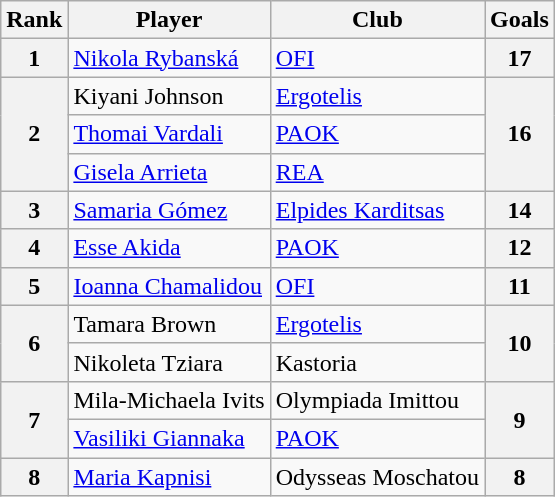<table class="wikitable" style="text-align: left;">
<tr>
<th>Rank</th>
<th>Player</th>
<th>Club</th>
<th>Goals</th>
</tr>
<tr>
<th>1</th>
<td> <a href='#'>Nikola Rybanská</a></td>
<td><a href='#'>OFI</a></td>
<th>17</th>
</tr>
<tr>
<th rowspan="3">2</th>
<td> Kiyani Johnson</td>
<td><a href='#'>Ergotelis</a></td>
<th rowspan="3">16</th>
</tr>
<tr>
<td> <a href='#'>Thomai Vardali</a></td>
<td><a href='#'>PAOK</a></td>
</tr>
<tr>
<td> <a href='#'>Gisela Arrieta</a></td>
<td><a href='#'>REA</a></td>
</tr>
<tr>
<th>3</th>
<td> <a href='#'>Samaria Gómez</a></td>
<td><a href='#'>Elpides Karditsas</a></td>
<th>14</th>
</tr>
<tr>
<th>4</th>
<td> <a href='#'>Esse Akida</a></td>
<td><a href='#'>PAOK</a></td>
<th>12</th>
</tr>
<tr>
<th>5</th>
<td> <a href='#'>Ioanna Chamalidou</a></td>
<td><a href='#'>OFI</a></td>
<th>11</th>
</tr>
<tr>
<th rowspan="2">6</th>
<td> Tamara Brown</td>
<td><a href='#'>Ergotelis</a></td>
<th rowspan="2">10</th>
</tr>
<tr>
<td> Nikoleta Tziara</td>
<td>Kastoria</td>
</tr>
<tr>
<th rowspan="2">7</th>
<td> Mila-Michaela Ivits</td>
<td>Olympiada Imittou</td>
<th rowspan="2">9</th>
</tr>
<tr>
<td> <a href='#'>Vasiliki Giannaka</a></td>
<td><a href='#'>PAOK</a></td>
</tr>
<tr>
<th>8</th>
<td> <a href='#'>Maria Kapnisi</a></td>
<td>Odysseas Moschatou</td>
<th>8</th>
</tr>
</table>
